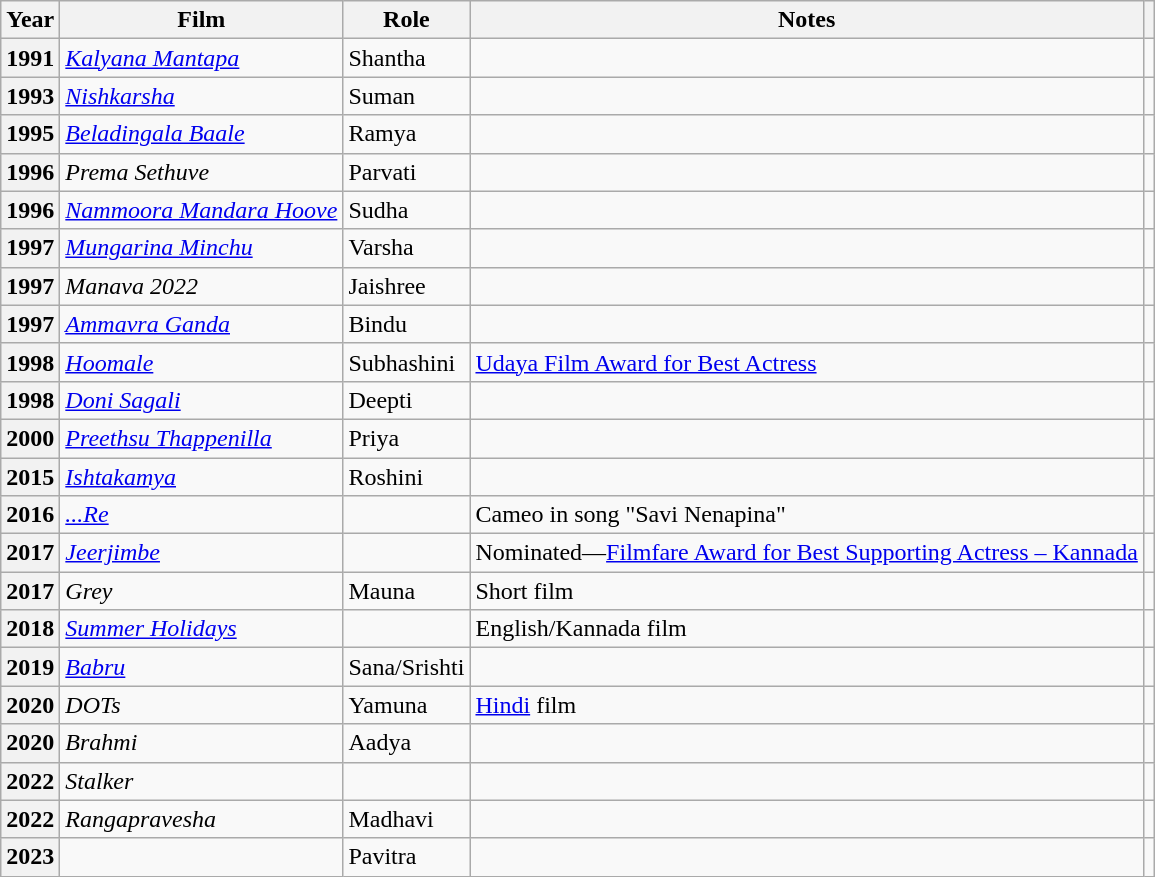<table class="wikitable sortable plainrowheaders">
<tr>
<th scope="col">Year</th>
<th scope="col">Film</th>
<th scope="col">Role</th>
<th scope="col" class="unsortable">Notes</th>
<th scope="col" class="unsortable"></th>
</tr>
<tr>
<th scope="row">1991</th>
<td><em><a href='#'>Kalyana Mantapa</a></em></td>
<td>Shantha</td>
<td></td>
<td></td>
</tr>
<tr>
<th scope="row">1993</th>
<td><em><a href='#'>Nishkarsha</a></em></td>
<td>Suman</td>
<td></td>
<td></td>
</tr>
<tr>
<th scope="row">1995</th>
<td><em><a href='#'>Beladingala Baale</a></em></td>
<td>Ramya</td>
<td></td>
<td></td>
</tr>
<tr>
<th scope="row">1996</th>
<td><em>Prema Sethuve</em></td>
<td>Parvati</td>
<td></td>
<td></td>
</tr>
<tr>
<th scope="row">1996</th>
<td><em><a href='#'>Nammoora Mandara Hoove</a></em></td>
<td>Sudha</td>
<td></td>
<td></td>
</tr>
<tr>
<th scope="row">1997</th>
<td><em><a href='#'>Mungarina Minchu</a></em></td>
<td>Varsha</td>
<td></td>
<td></td>
</tr>
<tr>
<th scope="row">1997</th>
<td><em>Manava 2022</em></td>
<td>Jaishree</td>
<td></td>
<td></td>
</tr>
<tr>
<th scope="row">1997</th>
<td><em><a href='#'>Ammavra Ganda</a></em></td>
<td>Bindu</td>
<td></td>
<td></td>
</tr>
<tr>
<th scope="row">1998</th>
<td><em><a href='#'>Hoomale</a></em></td>
<td>Subhashini</td>
<td><a href='#'>Udaya Film Award for Best Actress</a></td>
<td></td>
</tr>
<tr>
<th scope="row">1998</th>
<td><em><a href='#'>Doni Sagali</a></em></td>
<td>Deepti</td>
<td></td>
<td></td>
</tr>
<tr>
<th scope="row">2000</th>
<td><em><a href='#'>Preethsu Thappenilla</a></em></td>
<td>Priya</td>
<td></td>
<td></td>
</tr>
<tr>
<th scope="row">2015</th>
<td><em><a href='#'>Ishtakamya</a></em></td>
<td>Roshini</td>
<td></td>
<td></td>
</tr>
<tr>
<th scope="row">2016</th>
<td><em><a href='#'>...Re</a></em></td>
<td></td>
<td>Cameo in song "Savi Nenapina"</td>
<td></td>
</tr>
<tr>
<th scope="row">2017</th>
<td><em><a href='#'>Jeerjimbe</a></em></td>
<td></td>
<td>Nominated—<a href='#'>Filmfare Award for Best Supporting Actress – Kannada</a></td>
<td></td>
</tr>
<tr>
<th scope="row">2017</th>
<td><em>Grey</em></td>
<td>Mauna</td>
<td>Short film</td>
<td></td>
</tr>
<tr>
<th scope="row">2018</th>
<td><em><a href='#'>Summer Holidays</a></em></td>
<td></td>
<td>English/Kannada film</td>
<td></td>
</tr>
<tr>
<th scope="row">2019</th>
<td><em><a href='#'>Babru</a></em></td>
<td>Sana/Srishti</td>
<td></td>
<td></td>
</tr>
<tr>
<th scope="row">2020</th>
<td><em>DOTs</em></td>
<td>Yamuna</td>
<td><a href='#'>Hindi</a> film</td>
<td></td>
</tr>
<tr>
<th scope="row">2020</th>
<td><em>Brahmi</em></td>
<td>Aadya</td>
<td></td>
<td></td>
</tr>
<tr>
<th scope="row">2022</th>
<td><em>Stalker</em></td>
<td></td>
<td></td>
<td></td>
</tr>
<tr>
<th scope="row">2022</th>
<td><em>Rangapravesha</em></td>
<td>Madhavi</td>
<td></td>
<td></td>
</tr>
<tr>
<th scope="row">2023</th>
<td></td>
<td>Pavitra</td>
<td></td>
<td></td>
</tr>
</table>
